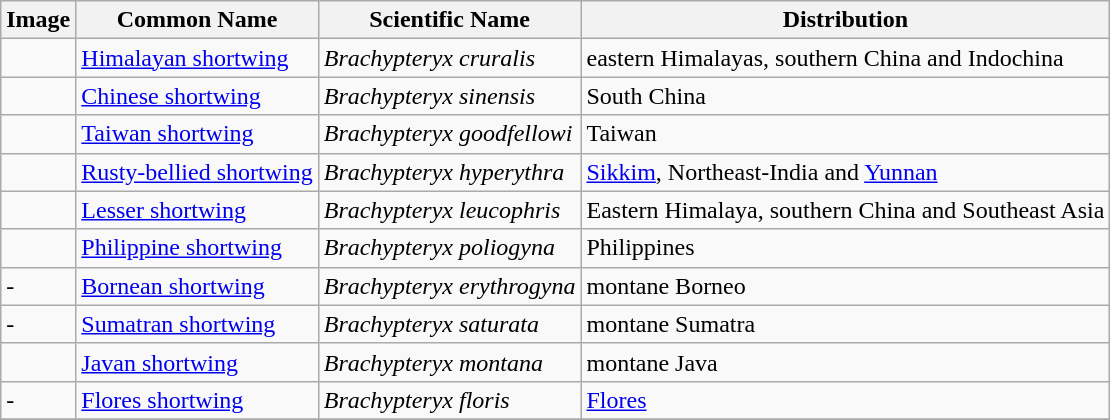<table class="wikitable">
<tr>
<th>Image</th>
<th>Common Name</th>
<th>Scientific Name</th>
<th>Distribution</th>
</tr>
<tr>
<td></td>
<td><a href='#'>Himalayan shortwing</a></td>
<td><em>Brachypteryx cruralis</em></td>
<td>eastern Himalayas, southern China and Indochina</td>
</tr>
<tr>
<td></td>
<td><a href='#'>Chinese shortwing</a></td>
<td><em>Brachypteryx sinensis</em></td>
<td>South China</td>
</tr>
<tr>
<td></td>
<td><a href='#'>Taiwan shortwing</a></td>
<td><em>Brachypteryx goodfellowi</em></td>
<td>Taiwan</td>
</tr>
<tr>
<td></td>
<td><a href='#'>Rusty-bellied shortwing</a></td>
<td><em>Brachypteryx hyperythra</em></td>
<td><a href='#'>Sikkim</a>, Northeast-India and <a href='#'>Yunnan</a></td>
</tr>
<tr>
<td></td>
<td><a href='#'>Lesser shortwing</a></td>
<td><em>Brachypteryx leucophris</em></td>
<td>Eastern Himalaya, southern China and Southeast Asia</td>
</tr>
<tr>
<td></td>
<td><a href='#'>Philippine shortwing</a></td>
<td><em>Brachypteryx poliogyna</em></td>
<td>Philippines</td>
</tr>
<tr>
<td>-</td>
<td><a href='#'>Bornean shortwing</a></td>
<td><em>Brachypteryx erythrogyna</em></td>
<td>montane Borneo</td>
</tr>
<tr>
<td>-</td>
<td><a href='#'>Sumatran shortwing</a></td>
<td><em>Brachypteryx saturata</em></td>
<td>montane Sumatra</td>
</tr>
<tr>
<td></td>
<td><a href='#'>Javan shortwing</a></td>
<td><em>Brachypteryx montana</em></td>
<td>montane Java</td>
</tr>
<tr>
<td>-</td>
<td><a href='#'>Flores shortwing</a></td>
<td><em>Brachypteryx floris</em></td>
<td><a href='#'>Flores</a></td>
</tr>
<tr>
</tr>
</table>
